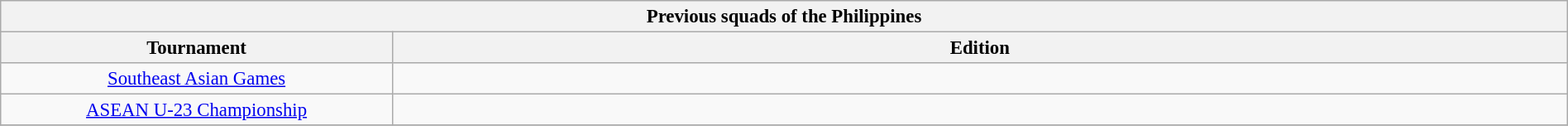<table class="wikitable collapsible" style="text-align: center; font-size:95%;" width=100%>
<tr>
<th colspan=2>Previous squads of the Philippines</th>
</tr>
<tr>
<th width=25%>Tournament</th>
<th>Edition</th>
</tr>
<tr>
<td><a href='#'>Southeast Asian Games</a></td>
<td><br></td>
</tr>
<tr>
<td><a href='#'>ASEAN U-23 Championship</a></td>
<td><br></td>
</tr>
<tr>
</tr>
</table>
